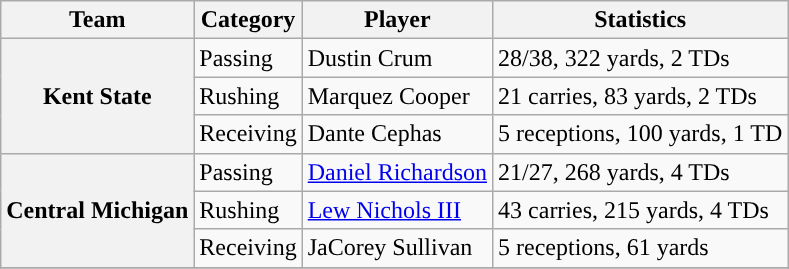<table class="wikitable" style="float: left;">
<tr>
<th>Team</th>
<th>Category</th>
<th>Player</th>
<th>Statistics</th>
</tr>
<tr>
<th rowspan=3>Kent State</th>
<td>Passing</td>
<td>Dustin Crum</td>
<td>28/38, 322 yards, 2 TDs</td>
</tr>
<tr>
<td>Rushing</td>
<td>Marquez Cooper</td>
<td>21 carries, 83 yards, 2 TDs</td>
</tr>
<tr>
<td>Receiving</td>
<td>Dante Cephas</td>
<td>5 receptions, 100 yards, 1 TD</td>
</tr>
<tr>
<th rowspan=3 style=>Central Michigan</th>
<td>Passing</td>
<td><a href='#'>Daniel Richardson</a></td>
<td>21/27, 268 yards, 4 TDs</td>
</tr>
<tr>
<td>Rushing</td>
<td><a href='#'>Lew Nichols III</a></td>
<td>43 carries, 215 yards, 4 TDs</td>
</tr>
<tr>
<td>Receiving</td>
<td>JaCorey Sullivan</td>
<td>5 receptions, 61 yards</td>
</tr>
<tr>
</tr>
</table>
